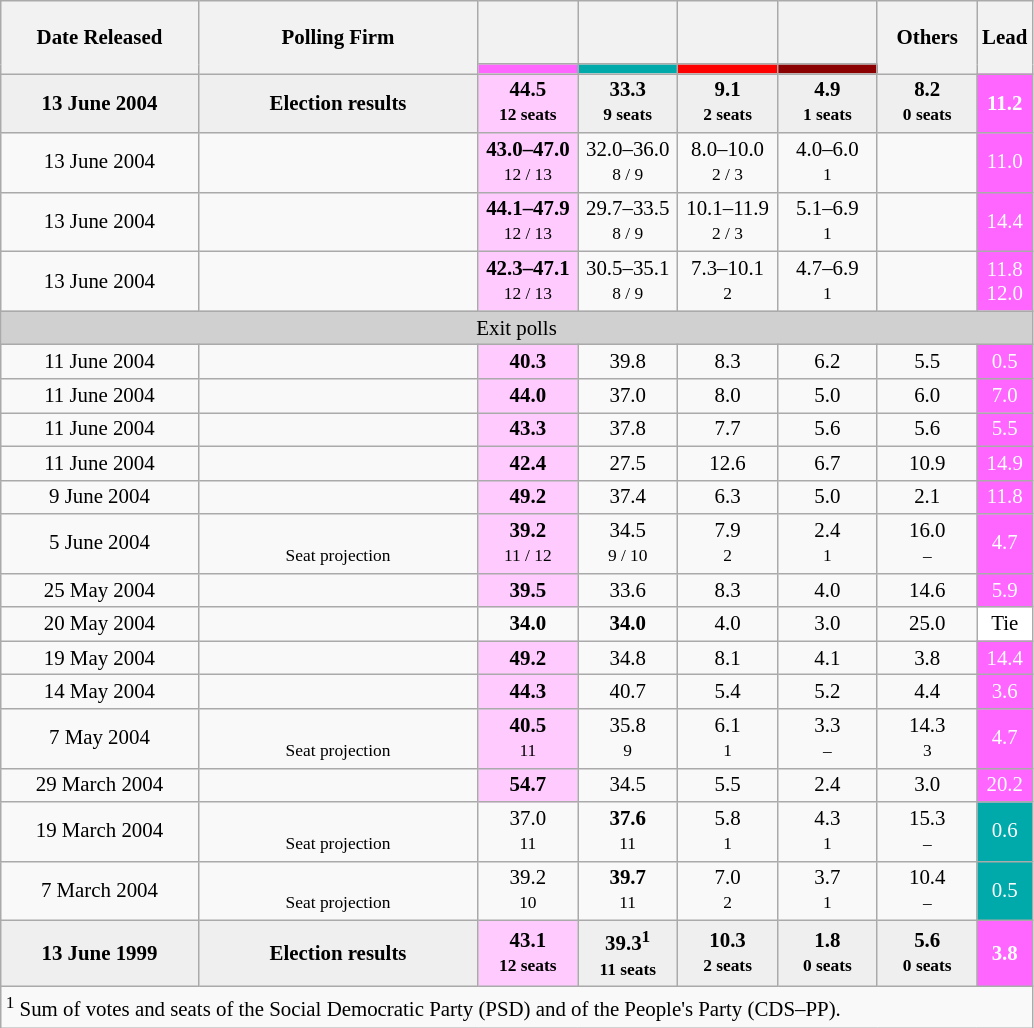<table class="wikitable" style="text-align:center; font-size:87%; line-height:16px;">
<tr style="height:42px;">
<th style="width:125px;" rowspan="2">Date Released</th>
<th style="width:180px;" rowspan="2">Polling Firm</th>
<th></th>
<th></th>
<th></th>
<th></th>
<th style="width:60px;" rowspan="2">Others</th>
<th style="width:30px;" rowspan="2">Lead</th>
</tr>
<tr>
<th style="color:inherit;background:#FF66FF; width:60px;"></th>
<th style="color:inherit;background:#00aaaa; width:60px;"></th>
<th style="color:inherit;background:red; width:60px;"></th>
<th style="color:inherit;background:darkRed; width:60px;"></th>
</tr>
<tr style="background:#EFEFEF; font-weight:bold;">
<td align="center">13 June 2004</td>
<td align="center">Election results</td>
<td align="center" style="background:#FFCBFF">44.5<br><small>12 seats</small></td>
<td align="center">33.3<br><small>9 seats</small></td>
<td align="center">9.1<br><small>2 seats</small></td>
<td align="center">4.9<br><small>1 seats</small></td>
<td align="center">8.2<br><small>0 seats</small></td>
<td style="background:#FF66FF; color:white">11.2</td>
</tr>
<tr>
<td align="center">13 June 2004</td>
<td align="center"></td>
<td align="center" style="background:#FFCBFF"><strong>43.0–47.0</strong><br><small>12 / 13 </small></td>
<td align="center">32.0–36.0<br><small>8 / 9 </small></td>
<td align="center">8.0–10.0<br><small>2 / 3</small></td>
<td align="center">4.0–6.0<br><small>1 </small></td>
<td></td>
<td style="background:#FF66FF; color:white">11.0</td>
</tr>
<tr>
<td align="center">13 June 2004</td>
<td align="center"></td>
<td align="center" style="background:#FFCBFF"><strong>44.1–47.9</strong><br><small>12 / 13 </small></td>
<td align="center">29.7–33.5<br><small>8 / 9 </small></td>
<td align="center">10.1–11.9<br><small>2 / 3 </small></td>
<td align="center">5.1–6.9<br><small>1 </small></td>
<td></td>
<td style="background:#FF66FF; color:white">14.4</td>
</tr>
<tr>
<td align="center">13 June 2004</td>
<td align="center"></td>
<td align="center" style="background:#FFCBFF"><strong>42.3–47.1</strong><br><small>12 / 13 </small></td>
<td align="center">30.5–35.1<br><small>8 / 9 </small></td>
<td align="center">7.3–10.1<br><small>2 </small></td>
<td align="center">4.7–6.9<br><small>1 </small></td>
<td></td>
<td style="background:#FF66FF; color:white">11.8<br>12.0</td>
</tr>
<tr>
<td colspan="10" style="background:#D0D0D0; color:black">Exit polls</td>
</tr>
<tr>
<td align="center">11 June 2004</td>
<td align="center"></td>
<td align="center" style="background:#FFCBFF"><strong>40.3</strong></td>
<td align="center">39.8</td>
<td align="center">8.3</td>
<td align="center">6.2</td>
<td align="center">5.5</td>
<td style="background:#FF66FF; color:white">0.5</td>
</tr>
<tr>
<td align="center">11 June 2004</td>
<td align="center"></td>
<td align="center" style="background:#FFCBFF"><strong>44.0</strong></td>
<td align="center">37.0</td>
<td align="center">8.0</td>
<td align="center">5.0</td>
<td align="center">6.0</td>
<td style="background:#FF66FF; color:white">7.0</td>
</tr>
<tr>
<td align="center">11 June 2004</td>
<td align="center"></td>
<td align="center" style="background:#FFCBFF"><strong>43.3</strong></td>
<td align="center">37.8</td>
<td align="center">7.7</td>
<td align="center">5.6</td>
<td align="center">5.6</td>
<td style="background:#FF66FF; color:white">5.5</td>
</tr>
<tr>
<td align="center">11 June 2004</td>
<td align="center"></td>
<td align="center" style="background:#FFCBFF"><strong>42.4</strong></td>
<td align="center">27.5</td>
<td align="center">12.6</td>
<td align="center">6.7</td>
<td align="center">10.9</td>
<td style="background:#FF66FF; color:white">14.9</td>
</tr>
<tr>
<td align="center">9 June 2004</td>
<td align="center"></td>
<td align="center" style="background:#FFCBFF"><strong>49.2</strong></td>
<td align="center">37.4</td>
<td align="center">6.3</td>
<td align="center">5.0</td>
<td align="center">2.1</td>
<td style="background:#FF66FF; color:white">11.8</td>
</tr>
<tr>
<td align="center">5 June 2004</td>
<td align="center"><br><small>Seat projection</small></td>
<td align="center" style="background:#FFCBFF"><strong>39.2</strong><br><small>11 / 12</small></td>
<td align="center">34.5<br><small>9 / 10</small></td>
<td align="center">7.9<br><small>2</small></td>
<td align="center">2.4<br><small>1</small></td>
<td align="center">16.0<br><small>–</small></td>
<td style="background:#FF66FF; color:white">4.7</td>
</tr>
<tr>
<td align="center">25 May 2004</td>
<td align="center"></td>
<td align="center" style="background:#FFCBFF"><strong>39.5</strong></td>
<td align="center">33.6</td>
<td align="center">8.3</td>
<td align="center">4.0</td>
<td align="center">14.6</td>
<td style="background:#FF66FF; color:white">5.9</td>
</tr>
<tr>
<td align="center">20 May 2004</td>
<td align="center"></td>
<td align="center"><strong>34.0</strong></td>
<td align="center"><strong>34.0</strong></td>
<td align="center">4.0</td>
<td align="center">3.0</td>
<td align="center">25.0</td>
<td style="background:white; color:black">Tie</td>
</tr>
<tr>
<td align="center">19 May 2004</td>
<td align="center"></td>
<td align="center" style="background:#FFCBFF"><strong>49.2</strong></td>
<td align="center">34.8</td>
<td align="center">8.1</td>
<td align="center">4.1</td>
<td align="center">3.8</td>
<td style="background:#FF66FF; color:white">14.4</td>
</tr>
<tr>
<td align="center">14 May 2004</td>
<td align="center"></td>
<td align="center" style="background:#FFCBFF"><strong>44.3</strong></td>
<td align="center">40.7</td>
<td align="center">5.4</td>
<td align="center">5.2</td>
<td align="center">4.4</td>
<td style="background:#FF66FF; color:white">3.6</td>
</tr>
<tr>
<td align="center">7 May 2004</td>
<td align="center"><br><small>Seat projection</small></td>
<td align="center" style="background:#FFCBFF"><strong>40.5</strong><br><small>11</small></td>
<td align="center">35.8<br><small>9</small></td>
<td align="center">6.1<br><small>1</small></td>
<td align="center">3.3<br><small>–</small></td>
<td align="center">14.3<br><small>3</small></td>
<td style="background:#FF66FF; color:white">4.7</td>
</tr>
<tr>
<td align="center">29 March 2004</td>
<td align="center"></td>
<td align="center" style="background:#FFCBFF"><strong>54.7</strong></td>
<td align="center">34.5</td>
<td align="center">5.5</td>
<td align="center">2.4</td>
<td align="center">3.0</td>
<td style="background:#FF66FF; color:white">20.2</td>
</tr>
<tr>
<td align="center">19 March 2004</td>
<td align="center"><br><small>Seat projection</small></td>
<td align="center">37.0<br><small>11</small></td>
<td align="center" ><strong>37.6</strong><br><small>11</small></td>
<td align="center">5.8<br><small>1</small></td>
<td align="center">4.3<br><small>1</small></td>
<td align="center">15.3<br><small>–</small></td>
<td style="background:#00aaaa; color:white">0.6</td>
</tr>
<tr>
<td align="center">7 March 2004</td>
<td align="center"><br><small>Seat projection</small></td>
<td align="center">39.2<br><small>10</small></td>
<td align="center" ><strong>39.7</strong><br><small>11</small></td>
<td align="center">7.0<br><small>2</small></td>
<td align="center">3.7<br><small>1</small></td>
<td align="center">10.4<br><small>–</small></td>
<td style="background:#00aaaa; color:white">0.5</td>
</tr>
<tr style="background:#EFEFEF; font-weight:bold;">
<td align="center">13 June 1999</td>
<td align="center">Election results</td>
<td align="center" style="background:#FFCBFF">43.1<br><small>12 seats</small></td>
<td align="center">39.3<sup>1</sup><br><small>11 seats</small></td>
<td align="center">10.3<br><small>2 seats</small></td>
<td align="center">1.8<br><small>0 seats</small></td>
<td align="center">5.6<br><small>0 seats</small></td>
<td style="background:#FF66FF; color:white">3.8</td>
</tr>
<tr>
<td colspan=11 align=left><sup>1</sup> Sum of votes and seats of the Social Democratic Party (PSD) and of the People's Party (CDS–PP).</td>
</tr>
</table>
